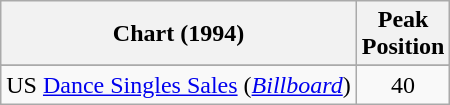<table class="wikitable sortable plainrowheaders">
<tr>
<th>Chart (1994)</th>
<th>Peak<br>Position</th>
</tr>
<tr>
</tr>
<tr>
<td>US <a href='#'>Dance Singles Sales</a> (<em><a href='#'>Billboard</a></em>)</td>
<td style="text-align:center;">40</td>
</tr>
</table>
